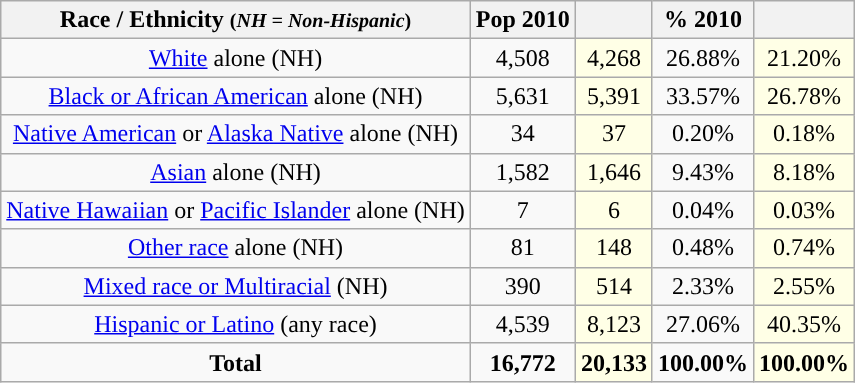<table class="wikitable" style="text-align:center;">
<tr>
<th>Race / Ethnicity <small>(<em>NH = Non-Hispanic</em>)</small></th>
<th>Pop 2010</th>
<th></th>
<th>% 2010</th>
<th></th>
</tr>
<tr>
<td><a href='#'>White</a> alone (NH)</td>
<td>4,508</td>
<td style='background: #ffffe6;'>4,268</td>
<td>26.88%</td>
<td style='background: #ffffe6;'>21.20%</td>
</tr>
<tr>
<td><a href='#'>Black or African American</a> alone (NH)</td>
<td>5,631</td>
<td style='background: #ffffe6;'>5,391</td>
<td>33.57%</td>
<td style='background: #ffffe6;'>26.78%</td>
</tr>
<tr>
<td><a href='#'>Native American</a> or <a href='#'>Alaska Native</a> alone (NH)</td>
<td>34</td>
<td style='background: #ffffe6;'>37</td>
<td>0.20%</td>
<td style='background: #ffffe6;'>0.18%</td>
</tr>
<tr>
<td><a href='#'>Asian</a> alone (NH)</td>
<td>1,582</td>
<td style='background: #ffffe6;'>1,646</td>
<td>9.43%</td>
<td style='background: #ffffe6;'>8.18%</td>
</tr>
<tr>
<td><a href='#'>Native Hawaiian</a> or <a href='#'>Pacific Islander</a> alone (NH)</td>
<td>7</td>
<td style='background: #ffffe6;'>6</td>
<td>0.04%</td>
<td style='background: #ffffe6;'>0.03%</td>
</tr>
<tr>
<td><a href='#'>Other race</a> alone (NH)</td>
<td>81</td>
<td style='background: #ffffe6;'>148</td>
<td>0.48%</td>
<td style='background: #ffffe6;'>0.74%</td>
</tr>
<tr>
<td><a href='#'>Mixed race or Multiracial</a> (NH)</td>
<td>390</td>
<td style='background: #ffffe6;'>514</td>
<td>2.33%</td>
<td style='background: #ffffe6;'>2.55%</td>
</tr>
<tr>
<td><a href='#'>Hispanic or Latino</a> (any race)</td>
<td>4,539</td>
<td style='background: #ffffe6;'>8,123</td>
<td>27.06%</td>
<td style='background: #ffffe6;'>40.35%</td>
</tr>
<tr>
<td><strong>Total</strong></td>
<td><strong>16,772</strong></td>
<td style='background: #ffffe6;'><strong>20,133</strong></td>
<td><strong>100.00%</strong></td>
<td style='background: #ffffe6;'><strong>100.00%</strong></td>
</tr>
</table>
